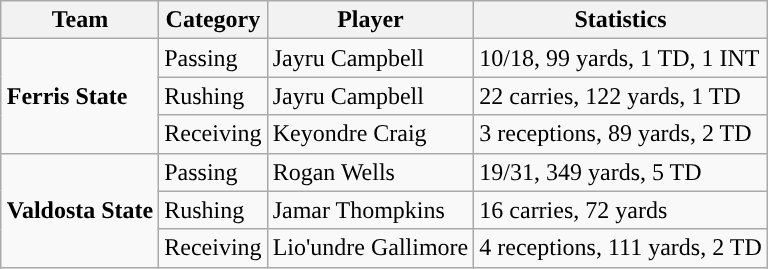<table class="wikitable" style="float: right;">
<tr>
<th>Team</th>
<th>Category</th>
<th>Player</th>
<th>Statistics</th>
</tr>
<tr>
<td rowspan=3><strong>Ferris State</strong></td>
<td>Passing</td>
<td>Jayru Campbell</td>
<td>10/18, 99 yards, 1 TD, 1 INT</td>
</tr>
<tr>
<td>Rushing</td>
<td>Jayru Campbell</td>
<td>22 carries, 122 yards, 1 TD</td>
</tr>
<tr>
<td>Receiving</td>
<td>Keyondre Craig</td>
<td>3 receptions, 89 yards, 2 TD</td>
</tr>
<tr>
<td rowspan=3><strong>Valdosta State</strong></td>
<td>Passing</td>
<td>Rogan Wells</td>
<td>19/31, 349 yards, 5 TD</td>
</tr>
<tr>
<td>Rushing</td>
<td>Jamar Thompkins</td>
<td>16 carries, 72 yards</td>
</tr>
<tr>
<td>Receiving</td>
<td>Lio'undre Gallimore</td>
<td>4 receptions, 111 yards, 2 TD</td>
</tr>
</table>
